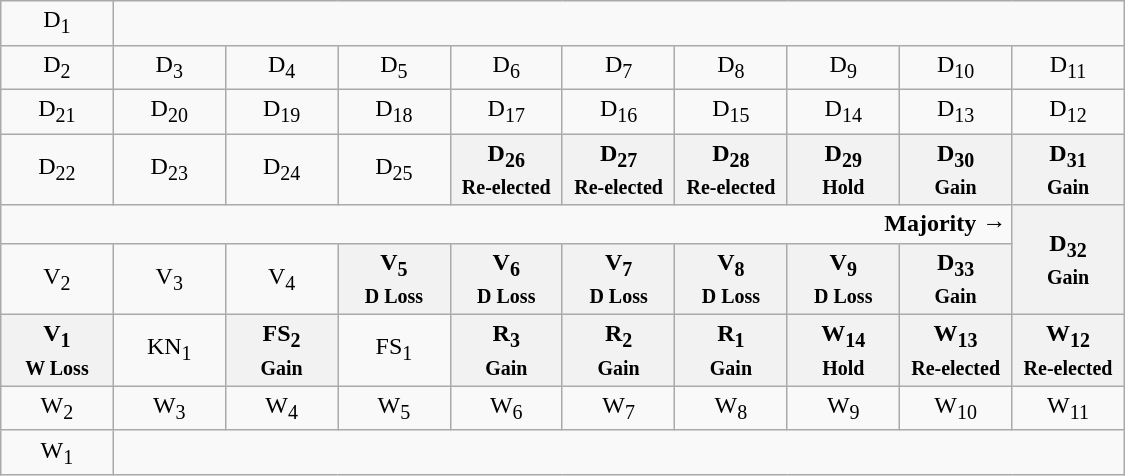<table class="wikitable" style="text-align:center" width=750px>
<tr>
<td>D<sub>1</sub></td>
<td colspan=9></td>
</tr>
<tr>
<td width=50px >D<sub>2</sub></td>
<td width=50px >D<sub>3</sub></td>
<td width=50px >D<sub>4</sub></td>
<td width=50px >D<sub>5</sub></td>
<td width=50px >D<sub>6</sub></td>
<td width=50px >D<sub>7</sub></td>
<td width=50px >D<sub>8</sub></td>
<td width=50px >D<sub>9</sub></td>
<td width=50px >D<sub>10</sub></td>
<td width=50px >D<sub>11</sub></td>
</tr>
<tr>
<td>D<sub>21</sub></td>
<td>D<sub>20</sub></td>
<td>D<sub>19</sub></td>
<td>D<sub>18</sub></td>
<td>D<sub>17</sub></td>
<td>D<sub>16</sub></td>
<td>D<sub>15</sub></td>
<td>D<sub>14</sub></td>
<td>D<sub>13</sub></td>
<td>D<sub>12</sub></td>
</tr>
<tr>
<td>D<sub>22</sub></td>
<td>D<sub>23</sub></td>
<td>D<sub>24</sub></td>
<td>D<sub>25</sub></td>
<th>D<sub>26</sub><br><small>Re-elected</small></th>
<th>D<sub>27</sub><br><small>Re-elected</small></th>
<th>D<sub>28</sub><br><small>Re-elected</small></th>
<th>D<sub>29</sub><br><small>Hold</small></th>
<th>D<sub>30</sub><br><small>Gain</small></th>
<th>D<sub>31</sub><br><small>Gain</small></th>
</tr>
<tr>
<td colspan=9 align=right><strong>Majority →</strong></td>
<th rowspan=2 >D<sub>32</sub><br><small>Gain</small></th>
</tr>
<tr>
<td>V<sub>2</sub></td>
<td>V<sub>3</sub></td>
<td>V<sub>4</sub></td>
<th>V<sub>5</sub><br><small>D Loss</small></th>
<th>V<sub>6</sub><br><small>D Loss</small></th>
<th>V<sub>7</sub><br><small>D Loss</small></th>
<th>V<sub>8</sub><br><small>D Loss</small></th>
<th>V<sub>9</sub><br><small>D Loss</small></th>
<th>D<sub>33</sub><br><small>Gain</small></th>
</tr>
<tr>
<th>V<sub>1</sub><br><small>W Loss</small></th>
<td>KN<sub>1</sub></td>
<th>FS<sub>2</sub><br><small>Gain</small></th>
<td>FS<sub>1</sub></td>
<th>R<sub>3</sub><br><small>Gain</small></th>
<th>R<sub>2</sub><br><small>Gain</small></th>
<th>R<sub>1</sub><br><small>Gain</small></th>
<th>W<sub>14</sub><br><small>Hold</small></th>
<th>W<sub>13</sub><br><small>Re-elected</small></th>
<th>W<sub>12</sub><br><small>Re-elected</small></th>
</tr>
<tr>
<td>W<sub>2</sub></td>
<td>W<sub>3</sub></td>
<td>W<sub>4</sub></td>
<td>W<sub>5</sub></td>
<td>W<sub>6</sub></td>
<td>W<sub>7</sub></td>
<td>W<sub>8</sub></td>
<td>W<sub>9</sub></td>
<td>W<sub>10</sub></td>
<td>W<sub>11</sub></td>
</tr>
<tr>
<td>W<sub>1</sub></td>
<td colspan=9></td>
</tr>
</table>
